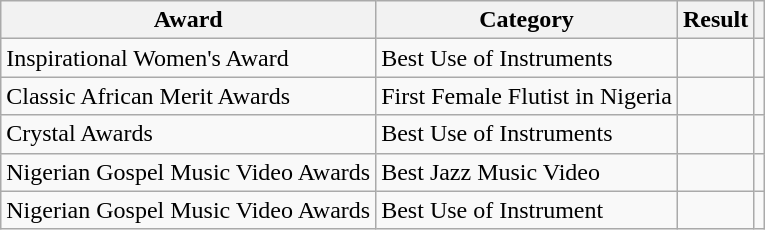<table class="wikitable">
<tr>
<th>Award</th>
<th>Category</th>
<th>Result</th>
<th></th>
</tr>
<tr>
<td>Inspirational Women's Award</td>
<td>Best Use of Instruments</td>
<td></td>
<td></td>
</tr>
<tr>
<td>Classic African Merit Awards</td>
<td>First Female Flutist in Nigeria</td>
<td></td>
<td></td>
</tr>
<tr>
<td>Crystal Awards</td>
<td>Best Use of Instruments</td>
<td></td>
<td></td>
</tr>
<tr>
<td>Nigerian Gospel Music Video Awards</td>
<td>Best Jazz Music Video</td>
<td></td>
<td></td>
</tr>
<tr>
<td>Nigerian Gospel Music Video Awards</td>
<td>Best Use of Instrument</td>
<td></td>
<td></td>
</tr>
</table>
